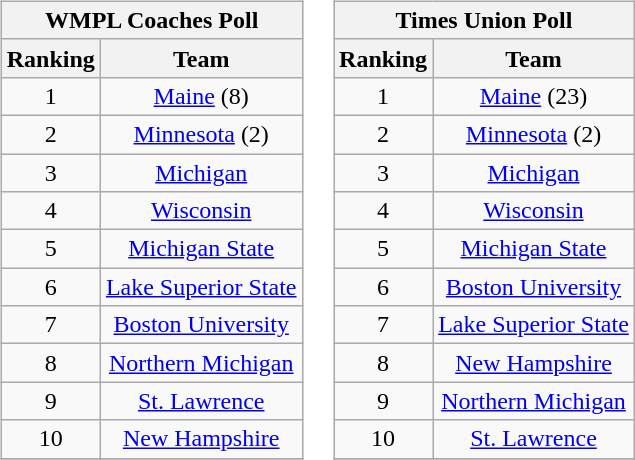<table>
<tr style="vertical-align:top;">
<td><br><table class="wikitable" style="text-align:center;">
<tr>
<th colspan=2><strong>WMPL Coaches Poll</strong></th>
</tr>
<tr>
<th>Ranking</th>
<th>Team</th>
</tr>
<tr>
<td>1</td>
<td><a href='#'>Maine</a> (8)</td>
</tr>
<tr>
<td>2</td>
<td><a href='#'>Minnesota</a> (2)</td>
</tr>
<tr>
<td>3</td>
<td><a href='#'>Michigan</a></td>
</tr>
<tr>
<td>4</td>
<td><a href='#'>Wisconsin</a></td>
</tr>
<tr>
<td>5</td>
<td><a href='#'>Michigan State</a></td>
</tr>
<tr>
<td>6</td>
<td><a href='#'>Lake Superior State</a></td>
</tr>
<tr>
<td>7</td>
<td><a href='#'>Boston University</a></td>
</tr>
<tr>
<td>8</td>
<td><a href='#'>Northern Michigan</a></td>
</tr>
<tr>
<td>9</td>
<td><a href='#'>St. Lawrence</a></td>
</tr>
<tr>
<td>10</td>
<td><a href='#'>New Hampshire</a></td>
</tr>
<tr>
</tr>
</table>
</td>
<td><br><table class="wikitable" style="text-align:center;">
<tr>
<th colspan=2><strong>Times Union Poll</strong></th>
</tr>
<tr>
<th>Ranking</th>
<th>Team</th>
</tr>
<tr>
<td>1</td>
<td><a href='#'>Maine</a> (23)</td>
</tr>
<tr>
<td>2</td>
<td><a href='#'>Minnesota</a> (2)</td>
</tr>
<tr>
<td>3</td>
<td><a href='#'>Michigan</a></td>
</tr>
<tr>
<td>4</td>
<td><a href='#'>Wisconsin</a></td>
</tr>
<tr>
<td>5</td>
<td><a href='#'>Michigan State</a></td>
</tr>
<tr>
<td>6</td>
<td><a href='#'>Boston University</a></td>
</tr>
<tr>
<td>7</td>
<td><a href='#'>Lake Superior State</a></td>
</tr>
<tr>
<td>8</td>
<td><a href='#'>New Hampshire</a></td>
</tr>
<tr>
<td>9</td>
<td><a href='#'>Northern Michigan</a></td>
</tr>
<tr>
<td>10</td>
<td><a href='#'>St. Lawrence</a></td>
</tr>
<tr>
</tr>
</table>
</td>
</tr>
</table>
